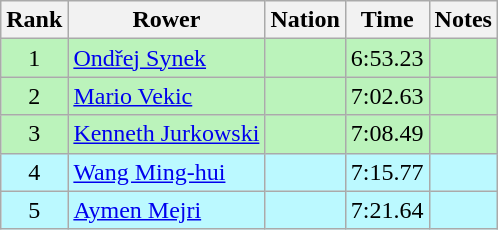<table class="wikitable sortable" style="text-align:center">
<tr>
<th>Rank</th>
<th>Rower</th>
<th>Nation</th>
<th>Time</th>
<th>Notes</th>
</tr>
<tr bgcolor=bbf3bb>
<td>1</td>
<td align=left><a href='#'>Ondřej Synek</a></td>
<td align=left></td>
<td>6:53.23</td>
<td></td>
</tr>
<tr bgcolor=bbf3bb>
<td>2</td>
<td align=left><a href='#'>Mario Vekic</a></td>
<td align=left></td>
<td>7:02.63</td>
<td></td>
</tr>
<tr bgcolor=bbf3bb>
<td>3</td>
<td align=left><a href='#'>Kenneth Jurkowski</a></td>
<td align=left></td>
<td>7:08.49</td>
<td></td>
</tr>
<tr bgcolor=bbf9ff>
<td>4</td>
<td align=left><a href='#'>Wang Ming-hui</a></td>
<td align=left></td>
<td>7:15.77</td>
<td></td>
</tr>
<tr bgcolor=bbf9ff>
<td>5</td>
<td align=left><a href='#'>Aymen Mejri</a></td>
<td align=left></td>
<td>7:21.64</td>
<td></td>
</tr>
</table>
